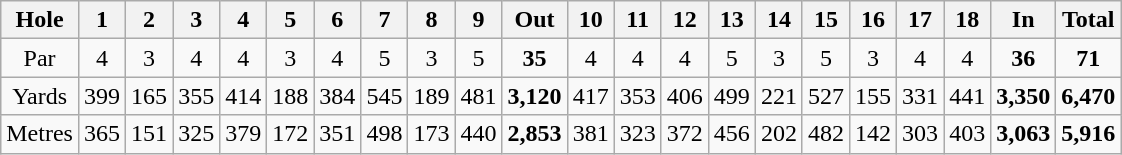<table class="wikitable" style="text-align:center">
<tr>
<th align="left">Hole</th>
<th>1</th>
<th>2</th>
<th>3</th>
<th>4</th>
<th>5</th>
<th>6</th>
<th>7</th>
<th>8</th>
<th>9</th>
<th>Out</th>
<th>10</th>
<th>11</th>
<th>12</th>
<th>13</th>
<th>14</th>
<th>15</th>
<th>16</th>
<th>17</th>
<th>18</th>
<th>In</th>
<th>Total</th>
</tr>
<tr>
<td align="center">Par</td>
<td>4</td>
<td>3</td>
<td>4</td>
<td>4</td>
<td>3</td>
<td>4</td>
<td>5</td>
<td>3</td>
<td>5</td>
<td><strong>35</strong></td>
<td>4</td>
<td>4</td>
<td>4</td>
<td>5</td>
<td>3</td>
<td>5</td>
<td>3</td>
<td>4</td>
<td>4</td>
<td><strong>36</strong></td>
<td><strong>71</strong></td>
</tr>
<tr>
<td align="center">Yards</td>
<td>399</td>
<td>165</td>
<td>355</td>
<td>414</td>
<td>188</td>
<td>384</td>
<td>545</td>
<td>189</td>
<td>481</td>
<td><strong>3,120</strong></td>
<td>417</td>
<td>353</td>
<td>406</td>
<td>499</td>
<td>221</td>
<td>527</td>
<td>155</td>
<td>331</td>
<td>441</td>
<td><strong>3,350</strong></td>
<td><strong>6,470</strong></td>
</tr>
<tr>
<td align="center">Metres</td>
<td>365</td>
<td>151</td>
<td>325</td>
<td>379</td>
<td>172</td>
<td>351</td>
<td>498</td>
<td>173</td>
<td>440</td>
<td><strong>2,853</strong></td>
<td>381</td>
<td>323</td>
<td>372</td>
<td>456</td>
<td>202</td>
<td>482</td>
<td>142</td>
<td>303</td>
<td>403</td>
<td><strong>3,063</strong></td>
<td><strong>5,916</strong></td>
</tr>
</table>
